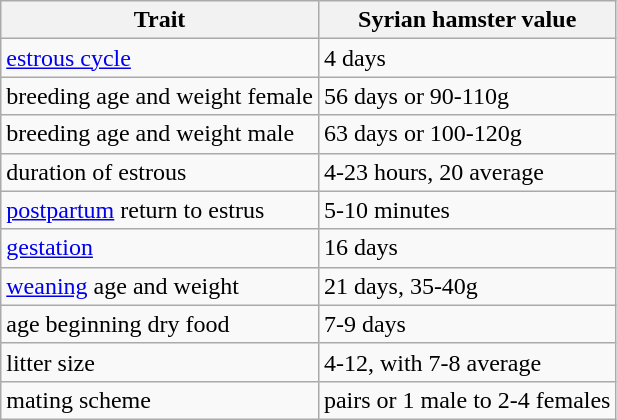<table class="wikitable floatright">
<tr>
<th>Trait</th>
<th>Syrian hamster value</th>
</tr>
<tr>
<td><a href='#'>estrous cycle</a></td>
<td>4 days</td>
</tr>
<tr>
<td>breeding age and weight female</td>
<td>56 days or 90-110g</td>
</tr>
<tr>
<td>breeding age and weight male</td>
<td>63 days or 100-120g</td>
</tr>
<tr>
<td>duration of estrous</td>
<td>4-23 hours, 20 average</td>
</tr>
<tr>
<td><a href='#'>postpartum</a> return to estrus</td>
<td>5-10 minutes</td>
</tr>
<tr>
<td><a href='#'>gestation</a></td>
<td>16 days</td>
</tr>
<tr>
<td><a href='#'>weaning</a> age and weight</td>
<td>21 days, 35-40g</td>
</tr>
<tr>
<td>age beginning dry food</td>
<td>7-9 days</td>
</tr>
<tr>
<td>litter size</td>
<td>4-12, with 7-8 average</td>
</tr>
<tr>
<td>mating scheme</td>
<td>pairs or 1 male to 2-4 females</td>
</tr>
</table>
